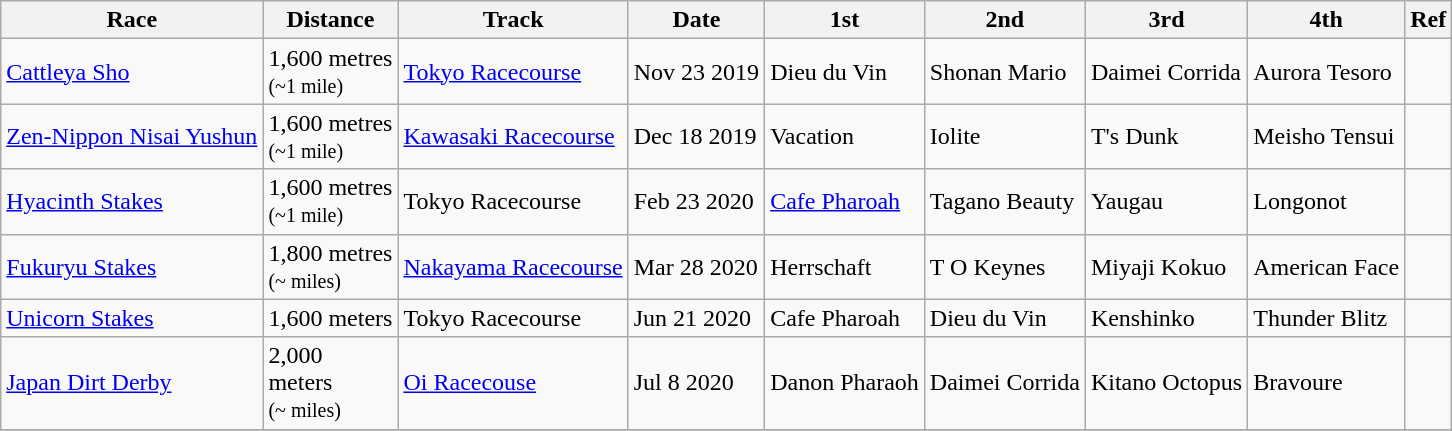<table class="wikitable">
<tr>
<th>Race</th>
<th>Distance</th>
<th>Track</th>
<th>Date</th>
<th>1st</th>
<th>2nd</th>
<th>3rd</th>
<th>4th</th>
<th>Ref</th>
</tr>
<tr>
<td><a href='#'>Cattleya Sho</a></td>
<td>1,600 metres<br><small>(~1 mile)</small></td>
<td><a href='#'>Tokyo Racecourse</a></td>
<td>Nov 23 2019</td>
<td>Dieu du Vin</td>
<td>Shonan Mario</td>
<td>Daimei Corrida</td>
<td>Aurora Tesoro</td>
<td></td>
</tr>
<tr>
<td><a href='#'>Zen-Nippon Nisai Yushun</a></td>
<td>1,600 metres<br><small>(~1 mile)</small></td>
<td><a href='#'>Kawasaki Racecourse</a></td>
<td>Dec 18 2019</td>
<td>Vacation</td>
<td>Iolite</td>
<td>T's Dunk</td>
<td>Meisho Tensui</td>
<td></td>
</tr>
<tr>
<td><a href='#'>Hyacinth Stakes</a></td>
<td>1,600 metres<br><small>(~1 mile)</small></td>
<td>Tokyo Racecourse</td>
<td>Feb 23 2020</td>
<td><a href='#'>Cafe Pharoah</a></td>
<td>Tagano Beauty</td>
<td>Yaugau</td>
<td>Longonot</td>
<td></td>
</tr>
<tr>
<td><a href='#'>Fukuryu Stakes</a></td>
<td>1,800 metres<br><small>(~ miles)</small></td>
<td><a href='#'>Nakayama Racecourse</a></td>
<td>Mar 28 2020</td>
<td>Herrschaft</td>
<td>T O Keynes</td>
<td>Miyaji Kokuo</td>
<td>American Face</td>
<td></td>
</tr>
<tr>
<td><a href='#'>Unicorn Stakes</a></td>
<td>1,600 meters</td>
<td>Tokyo Racecourse</td>
<td>Jun 21 2020</td>
<td>Cafe Pharoah</td>
<td>Dieu du Vin</td>
<td>Kenshinko</td>
<td>Thunder Blitz</td>
<td></td>
</tr>
<tr>
<td><a href='#'>Japan Dirt Derby</a></td>
<td>2,000<br>meters<br><small>(~ miles)</small></td>
<td><a href='#'>Oi Racecouse</a></td>
<td>Jul 8 2020</td>
<td>Danon Pharaoh</td>
<td>Daimei Corrida</td>
<td>Kitano Octopus</td>
<td>Bravoure</td>
<td></td>
</tr>
<tr>
</tr>
</table>
